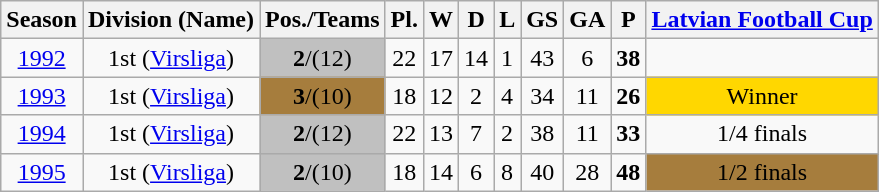<table class="wikitable">
<tr>
<th>Season</th>
<th>Division (Name)</th>
<th>Pos./Teams</th>
<th>Pl.</th>
<th>W</th>
<th>D</th>
<th>L</th>
<th>GS</th>
<th>GA</th>
<th>P</th>
<th><a href='#'>Latvian Football Cup</a></th>
</tr>
<tr Winner 2008>
<td align=center><a href='#'>1992</a></td>
<td align=center>1st (<a href='#'>Virsliga</a>)</td>
<td align=center bgcolor=silver><strong>2</strong>/(12)</td>
<td align=center>22</td>
<td align=center>17</td>
<td align=center>14</td>
<td align=center>1</td>
<td align=center>43</td>
<td align=center>6</td>
<td align=center><strong>38</strong></td>
<td align=center></td>
</tr>
<tr>
<td align=center><a href='#'>1993</a></td>
<td align=center>1st (<a href='#'>Virsliga</a>)</td>
<td align=center bgcolor=#A67D3D><strong>3</strong>/(10)</td>
<td align=center>18</td>
<td align=center>12</td>
<td align=center>2</td>
<td align=center>4</td>
<td align=center>34</td>
<td align=center>11</td>
<td align=center><strong>26</strong></td>
<td align=center bgcolor=gold>Winner</td>
</tr>
<tr>
<td align=center><a href='#'>1994</a></td>
<td align=center>1st (<a href='#'>Virsliga</a>)</td>
<td align=center bgcolor=silver><strong>2</strong>/(12)</td>
<td align=center>22</td>
<td align=center>13</td>
<td align=center>7</td>
<td align=center>2</td>
<td align=center>38</td>
<td align=center>11</td>
<td align=center><strong>33</strong></td>
<td align=center>1/4 finals</td>
</tr>
<tr>
<td align=center><a href='#'>1995</a></td>
<td align=center>1st (<a href='#'>Virsliga</a>)</td>
<td align=center bgcolor=silver><strong>2</strong>/(10)</td>
<td align=center>18</td>
<td align=center>14</td>
<td align=center>6</td>
<td align=center>8</td>
<td align=center>40</td>
<td align=center>28</td>
<td align=center><strong>48</strong></td>
<td align=center bgcolor=#A67D3D>1/2 finals</td>
</tr>
</table>
